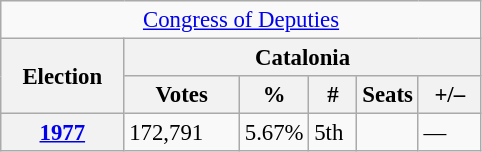<table class="wikitable" style="font-size:95%; text-align:left;">
<tr>
<td colspan="8" align="center"><a href='#'>Congress of Deputies</a></td>
</tr>
<tr>
<th rowspan="2" width="75">Election</th>
<th colspan="5">Catalonia</th>
</tr>
<tr>
<th width="70">Votes</th>
<th width="35">%</th>
<th width="25">#</th>
<th>Seats</th>
<th width="35">+/–</th>
</tr>
<tr>
<th><a href='#'>1977</a></th>
<td>172,791</td>
<td>5.67%</td>
<td>5th</td>
<td></td>
<td>—</td>
</tr>
</table>
